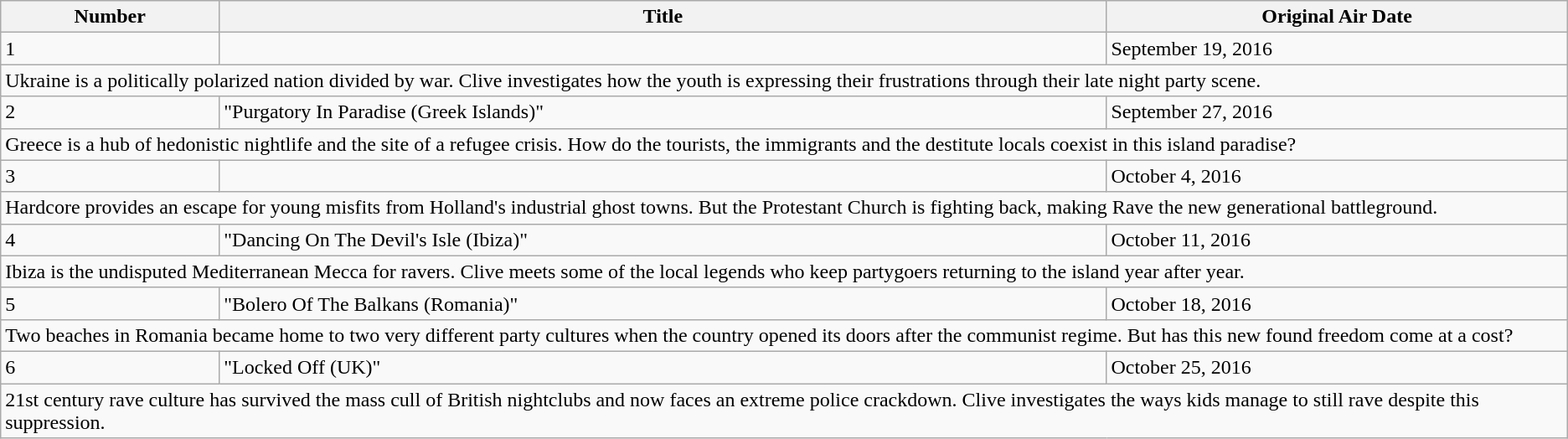<table class="wikitable">
<tr>
<th>Number</th>
<th>Title</th>
<th>Original Air Date</th>
</tr>
<tr>
<td>1</td>
<td></td>
<td>September 19, 2016</td>
</tr>
<tr>
<td colspan="3">Ukraine is a politically polarized nation divided by war. Clive investigates how the youth is expressing their frustrations through their late night party scene.</td>
</tr>
<tr>
<td>2</td>
<td>"Purgatory In Paradise (Greek Islands)"</td>
<td>September 27, 2016</td>
</tr>
<tr>
<td colspan="3">Greece is a hub of hedonistic nightlife and the site of a refugee crisis. How do the tourists, the immigrants and the destitute locals coexist in this island paradise?</td>
</tr>
<tr>
<td>3</td>
<td></td>
<td>October 4, 2016</td>
</tr>
<tr>
<td colspan="3">Hardcore provides an escape for young misfits from Holland's industrial ghost towns. But the Protestant Church is fighting back, making Rave the new generational battleground.</td>
</tr>
<tr>
<td>4</td>
<td>"Dancing On The Devil's Isle (Ibiza)"</td>
<td>October 11, 2016</td>
</tr>
<tr>
<td colspan="3">Ibiza is the undisputed Mediterranean Mecca for ravers. Clive meets some of the local legends who keep partygoers returning to the island year after year.</td>
</tr>
<tr>
<td>5</td>
<td>"Bolero Of The Balkans (Romania)"</td>
<td>October 18, 2016</td>
</tr>
<tr>
<td colspan="3">Two beaches in Romania became home to two very different party cultures when the country opened its doors after the communist regime. But has this new found freedom come at a cost?</td>
</tr>
<tr>
<td>6</td>
<td>"Locked Off (UK)"</td>
<td>October 25, 2016</td>
</tr>
<tr>
<td colspan="3">21st century rave culture has survived the mass cull of British nightclubs and now faces an extreme police crackdown. Clive investigates the ways kids manage to still rave despite this suppression.</td>
</tr>
</table>
